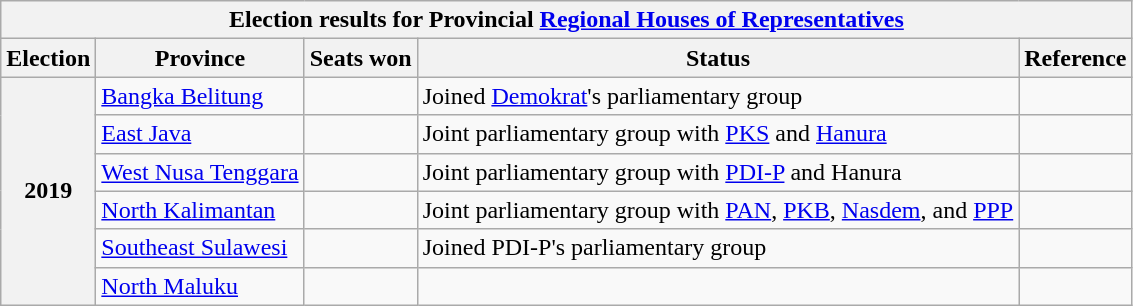<table class="wikitable">
<tr>
<th colspan=5>Election results for Provincial <a href='#'>Regional Houses of Representatives</a></th>
</tr>
<tr>
<th>Election</th>
<th>Province</th>
<th>Seats won</th>
<th>Status</th>
<th>Reference</th>
</tr>
<tr>
<th rowspan=6>2019</th>
<td><a href='#'>Bangka Belitung</a></td>
<td></td>
<td>Joined <a href='#'>Demokrat</a>'s parliamentary group</td>
<td></td>
</tr>
<tr>
<td><a href='#'>East Java</a></td>
<td></td>
<td>Joint parliamentary group with <a href='#'>PKS</a> and <a href='#'>Hanura</a></td>
<td></td>
</tr>
<tr>
<td><a href='#'>West Nusa Tenggara</a></td>
<td></td>
<td>Joint parliamentary group with <a href='#'>PDI-P</a> and Hanura</td>
<td></td>
</tr>
<tr>
<td><a href='#'>North Kalimantan</a></td>
<td></td>
<td>Joint parliamentary group with <a href='#'>PAN</a>, <a href='#'>PKB</a>, <a href='#'>Nasdem</a>, and <a href='#'>PPP</a></td>
<td></td>
</tr>
<tr>
<td><a href='#'>Southeast Sulawesi</a></td>
<td></td>
<td>Joined PDI-P's parliamentary group</td>
<td></td>
</tr>
<tr>
<td><a href='#'>North Maluku</a></td>
<td></td>
<td></td>
<td></td>
</tr>
</table>
